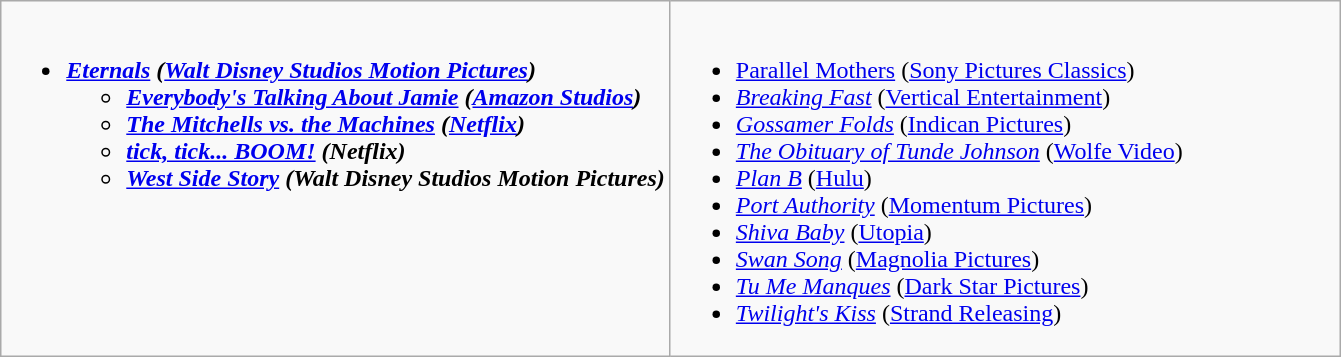<table class=wikitable>
<tr>
<td style="vertical-align:top; width:50%;"><br><ul><li><strong><em><a href='#'>Eternals</a><em> (<a href='#'>Walt Disney Studios Motion Pictures</a>)<strong><ul><li></em><a href='#'>Everybody's Talking About Jamie</a><em> (<a href='#'>Amazon Studios</a>)</li><li></em><a href='#'>The Mitchells vs. the Machines</a><em> (<a href='#'>Netflix</a>)</li><li></em><a href='#'>tick, tick... BOOM!</a><em> (Netflix)</li><li></em><a href='#'>West Side Story</a><em> (Walt Disney Studios Motion Pictures)</li></ul></li></ul></td>
<td style="vertical-align:top; width:50%;"><br><ul><li></em></strong><a href='#'>Parallel Mothers</a></em> (<a href='#'>Sony Pictures Classics</a>)</strong></li><li><em><a href='#'>Breaking Fast</a></em> (<a href='#'>Vertical Entertainment</a>)</li><li><em><a href='#'>Gossamer Folds</a></em> (<a href='#'>Indican Pictures</a>)</li><li><em><a href='#'>The Obituary of Tunde Johnson</a></em> (<a href='#'>Wolfe Video</a>)</li><li><em><a href='#'>Plan B</a></em> (<a href='#'>Hulu</a>)</li><li><em><a href='#'>Port Authority</a></em> (<a href='#'>Momentum Pictures</a>)</li><li><em><a href='#'>Shiva Baby</a></em> (<a href='#'>Utopia</a>)</li><li><em><a href='#'>Swan Song</a></em> (<a href='#'>Magnolia Pictures</a>)</li><li><em><a href='#'>Tu Me Manques</a></em> (<a href='#'>Dark Star Pictures</a>)</li><li><em><a href='#'>Twilight's Kiss</a></em> (<a href='#'>Strand Releasing</a>)</li></ul></td>
</tr>
</table>
